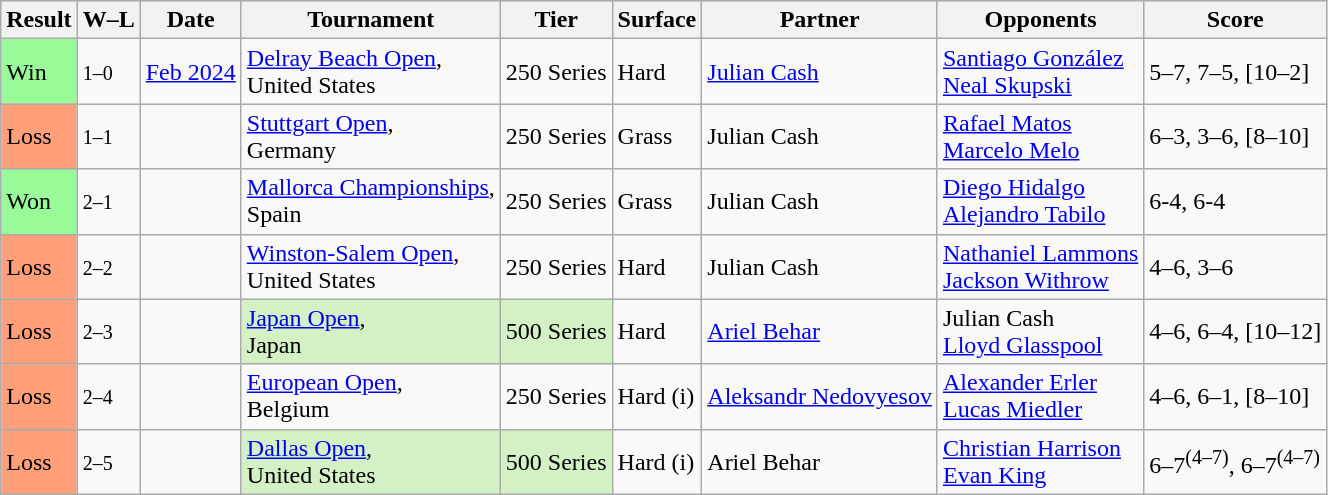<table class="sortable wikitable">
<tr>
<th>Result</th>
<th class=unsortable>W–L</th>
<th>Date</th>
<th>Tournament</th>
<th>Tier</th>
<th>Surface</th>
<th>Partner</th>
<th>Opponents</th>
<th class=unsortable>Score</th>
</tr>
<tr>
<td bgcolor=98fb98>Win</td>
<td><small>1–0</small></td>
<td><a href='#'>Feb 2024</a></td>
<td><a href='#'>Delray Beach Open</a>,<br>United States</td>
<td>250 Series</td>
<td>Hard</td>
<td> <a href='#'>Julian Cash</a></td>
<td> <a href='#'>Santiago González</a> <br> <a href='#'>Neal Skupski</a></td>
<td>5–7, 7–5, [10–2]</td>
</tr>
<tr>
<td bgcolor=FFA07A>Loss</td>
<td><small>1–1</small></td>
<td><a href='#'></a></td>
<td><a href='#'>Stuttgart Open</a>,<br>Germany</td>
<td>250 Series</td>
<td>Grass</td>
<td> Julian Cash</td>
<td> <a href='#'>Rafael Matos</a> <br> <a href='#'>Marcelo Melo</a></td>
<td>6–3, 3–6, [8–10]</td>
</tr>
<tr>
<td bgcolor=98fb98>Won</td>
<td><small>2–1</small></td>
<td><a href='#'></a></td>
<td><a href='#'>Mallorca Championships</a>,<br>Spain</td>
<td>250 Series</td>
<td>Grass</td>
<td> Julian Cash</td>
<td> <a href='#'>Diego Hidalgo</a> <br> <a href='#'>Alejandro Tabilo</a></td>
<td>6-4, 6-4</td>
</tr>
<tr>
<td bgcolor=FFA07A>Loss</td>
<td><small>2–2</small></td>
<td><a href='#'></a></td>
<td><a href='#'>Winston-Salem Open</a>,<br>United States</td>
<td>250 Series</td>
<td>Hard</td>
<td> Julian Cash</td>
<td> <a href='#'>Nathaniel Lammons</a><br> <a href='#'>Jackson Withrow</a></td>
<td>4–6, 3–6</td>
</tr>
<tr>
<td bgcolor=FFA07A>Loss</td>
<td><small>2–3</small></td>
<td><a href='#'></a></td>
<td style="background:#d4f1c5;"><a href='#'>Japan Open</a>,<br>Japan</td>
<td style="background:#d4f1c5;">500 Series</td>
<td>Hard</td>
<td> <a href='#'>Ariel Behar</a></td>
<td> Julian Cash<br> <a href='#'>Lloyd Glasspool</a></td>
<td>4–6, 6–4, [10–12]</td>
</tr>
<tr>
<td bgcolor=FFA07A>Loss</td>
<td><small>2–4</small></td>
<td><a href='#'></a></td>
<td><a href='#'>European Open</a>,<br>Belgium</td>
<td>250 Series</td>
<td>Hard (i)</td>
<td> <a href='#'>Aleksandr Nedovyesov</a></td>
<td> <a href='#'>Alexander Erler</a><br> <a href='#'>Lucas Miedler</a></td>
<td>4–6, 6–1, [8–10]</td>
</tr>
<tr>
<td bgcolor=FFA07A>Loss</td>
<td><small>2–5</small></td>
<td><a href='#'></a></td>
<td style="background:#d4f1c5;"><a href='#'>Dallas Open</a>,<br>United States</td>
<td style="background:#d4f1c5;">500 Series</td>
<td>Hard (i)</td>
<td> Ariel Behar</td>
<td> <a href='#'>Christian Harrison</a><br> <a href='#'>Evan King</a></td>
<td>6–7<sup>(4–7)</sup>, 6–7<sup>(4–7)</sup></td>
</tr>
</table>
